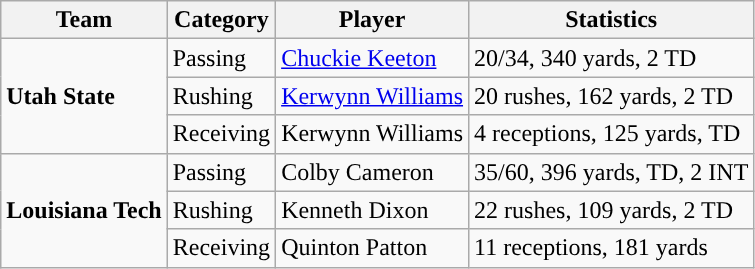<table class="wikitable" style="float: left;">
<tr>
<th>Team</th>
<th>Category</th>
<th>Player</th>
<th>Statistics</th>
</tr>
<tr>
<td rowspan=3><strong>Utah State</strong></td>
<td>Passing</td>
<td><a href='#'>Chuckie Keeton</a></td>
<td>20/34, 340 yards, 2 TD</td>
</tr>
<tr>
<td>Rushing</td>
<td><a href='#'>Kerwynn Williams</a></td>
<td>20 rushes, 162 yards, 2 TD</td>
</tr>
<tr>
<td>Receiving</td>
<td>Kerwynn Williams</td>
<td>4 receptions, 125 yards, TD</td>
</tr>
<tr>
<td rowspan=3><strong>Louisiana Tech</strong></td>
<td>Passing</td>
<td>Colby Cameron</td>
<td>35/60, 396 yards, TD, 2 INT</td>
</tr>
<tr>
<td>Rushing</td>
<td>Kenneth Dixon</td>
<td>22 rushes, 109 yards, 2 TD</td>
</tr>
<tr>
<td>Receiving</td>
<td>Quinton Patton</td>
<td>11 receptions, 181 yards</td>
</tr>
</table>
